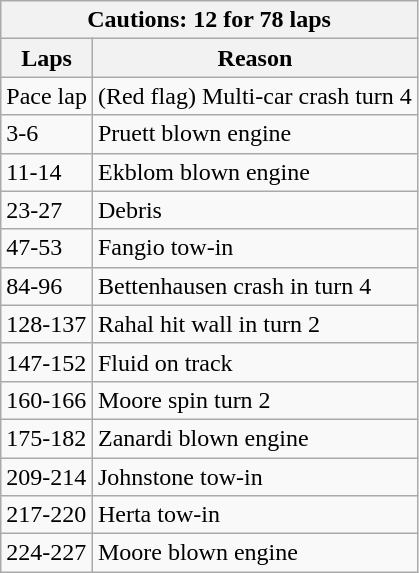<table class="wikitable">
<tr>
<th colspan=2>Cautions: 12 for 78 laps</th>
</tr>
<tr>
<th>Laps</th>
<th>Reason</th>
</tr>
<tr>
<td>Pace lap</td>
<td>(Red flag) Multi-car crash turn 4</td>
</tr>
<tr>
<td>3-6</td>
<td>Pruett blown engine</td>
</tr>
<tr>
<td>11-14</td>
<td>Ekblom blown engine</td>
</tr>
<tr>
<td>23-27</td>
<td>Debris</td>
</tr>
<tr>
<td>47-53</td>
<td>Fangio tow-in</td>
</tr>
<tr>
<td>84-96</td>
<td>Bettenhausen crash in turn 4</td>
</tr>
<tr>
<td>128-137</td>
<td>Rahal hit wall in turn 2</td>
</tr>
<tr>
<td>147-152</td>
<td>Fluid on track</td>
</tr>
<tr>
<td>160-166</td>
<td>Moore spin turn 2</td>
</tr>
<tr>
<td>175-182</td>
<td>Zanardi blown engine</td>
</tr>
<tr>
<td>209-214</td>
<td>Johnstone tow-in</td>
</tr>
<tr>
<td>217-220</td>
<td>Herta tow-in</td>
</tr>
<tr>
<td>224-227</td>
<td>Moore blown engine</td>
</tr>
</table>
